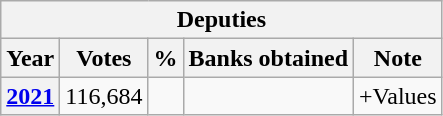<table class="wikitable">
<tr>
<th colspan="5">Deputies</th>
</tr>
<tr>
<th>Year</th>
<th>Votes</th>
<th>%</th>
<th>Banks obtained</th>
<th>Note</th>
</tr>
<tr>
<th><a href='#'>2021</a></th>
<td>116,684</td>
<td></td>
<td></td>
<td>+Values</td>
</tr>
</table>
